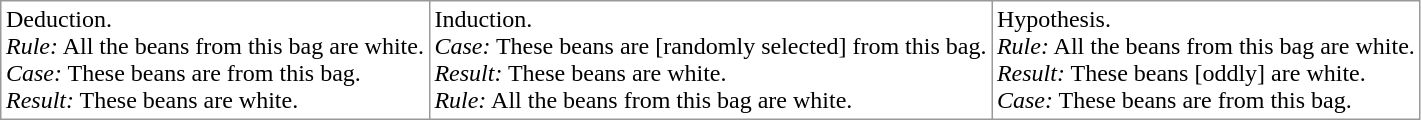<table cellspacing=1 cellpadding=3 style="background-color:#999">
<tr vAlign=top style="background-color:#fff">
<td>Deduction.<br><em>Rule:</em> All the beans from this bag are white. <br><em>Case:</em> These beans are from this bag. <br> <em>Result:</em> These beans are white.</td>
<td>Induction.<br><em>Case:</em> These beans are [randomly selected] from this bag. <br><em>Result:</em> These beans are white. <br> <em>Rule:</em> All the beans from this bag are white.</td>
<td>Hypothesis.<br><em>Rule:</em> All the beans from this bag are white. <br><em>Result:</em> These beans [oddly] are white. <br> <em>Case:</em> These beans are from this bag.</td>
</tr>
</table>
